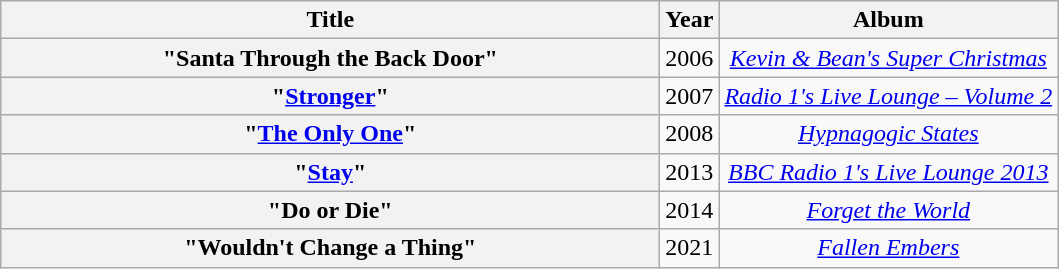<table class="wikitable plainrowheaders" style="text-align:center;">
<tr>
<th scope="col" style="width:27em;">Title</th>
<th scope="col">Year</th>
<th scope="col">Album</th>
</tr>
<tr>
<th scope="row">"Santa Through the Back Door"</th>
<td>2006</td>
<td><em><a href='#'>Kevin & Bean's Super Christmas</a></em></td>
</tr>
<tr>
<th scope="row">"<a href='#'>Stronger</a>"</th>
<td>2007</td>
<td><em><a href='#'>Radio 1's Live Lounge – Volume 2</a></em></td>
</tr>
<tr>
<th scope="row">"<a href='#'>The Only One</a>" </th>
<td>2008</td>
<td><em><a href='#'>Hypnagogic States</a></em></td>
</tr>
<tr>
<th scope="row">"<a href='#'>Stay</a>"</th>
<td>2013</td>
<td><em><a href='#'>BBC Radio 1's Live Lounge 2013</a></em></td>
</tr>
<tr>
<th scope="row">"Do or Die" </th>
<td>2014</td>
<td><em><a href='#'>Forget the World</a></em></td>
</tr>
<tr>
<th scope="row">"Wouldn't Change a Thing" </th>
<td>2021</td>
<td><em><a href='#'>Fallen Embers</a></em></td>
</tr>
</table>
